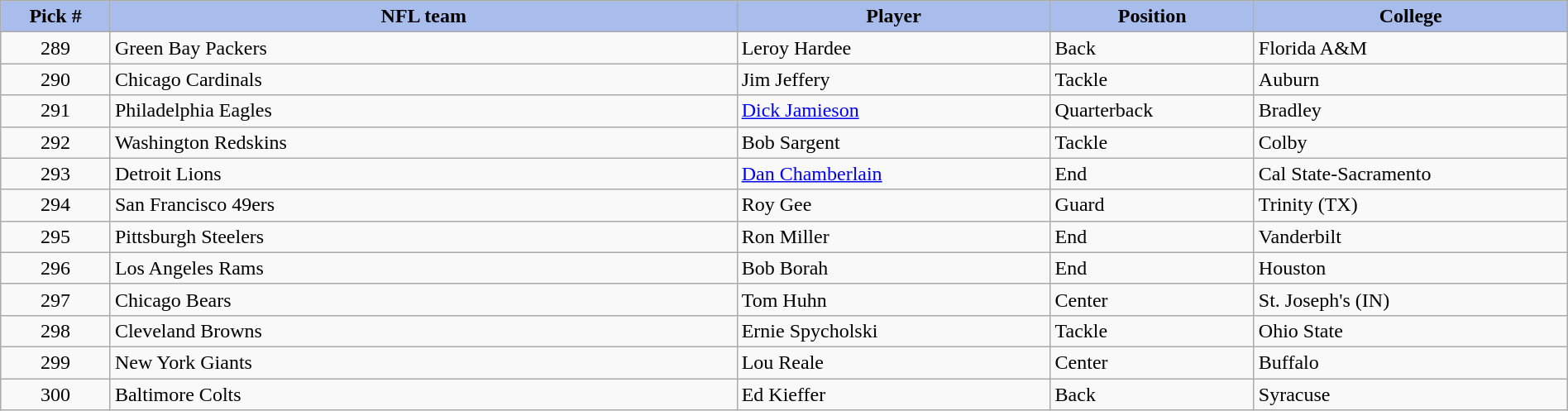<table class="wikitable sortable sortable" style="width: 100%">
<tr>
<th style="background:#A8BDEC;" width=7%>Pick #</th>
<th width=40% style="background:#A8BDEC;">NFL team</th>
<th width=20% style="background:#A8BDEC;">Player</th>
<th width=13% style="background:#A8BDEC;">Position</th>
<th style="background:#A8BDEC;">College</th>
</tr>
<tr>
<td align=center>289</td>
<td>Green Bay Packers</td>
<td>Leroy Hardee</td>
<td>Back</td>
<td>Florida A&M</td>
</tr>
<tr>
<td align=center>290</td>
<td>Chicago Cardinals</td>
<td>Jim Jeffery</td>
<td>Tackle</td>
<td>Auburn</td>
</tr>
<tr>
<td align=center>291</td>
<td>Philadelphia Eagles</td>
<td><a href='#'>Dick Jamieson</a></td>
<td>Quarterback</td>
<td>Bradley</td>
</tr>
<tr>
<td align=center>292</td>
<td>Washington Redskins</td>
<td>Bob Sargent</td>
<td>Tackle</td>
<td>Colby</td>
</tr>
<tr>
<td align=center>293</td>
<td>Detroit Lions</td>
<td><a href='#'>Dan Chamberlain</a></td>
<td>End</td>
<td>Cal State-Sacramento</td>
</tr>
<tr>
<td align=center>294</td>
<td>San Francisco 49ers</td>
<td>Roy Gee</td>
<td>Guard</td>
<td>Trinity (TX)</td>
</tr>
<tr>
<td align=center>295</td>
<td>Pittsburgh Steelers</td>
<td>Ron Miller</td>
<td>End</td>
<td>Vanderbilt</td>
</tr>
<tr>
<td align=center>296</td>
<td>Los Angeles Rams</td>
<td>Bob Borah</td>
<td>End</td>
<td>Houston</td>
</tr>
<tr>
<td align=center>297</td>
<td>Chicago Bears</td>
<td>Tom Huhn</td>
<td>Center</td>
<td>St. Joseph's (IN)</td>
</tr>
<tr>
<td align=center>298</td>
<td>Cleveland Browns</td>
<td>Ernie Spycholski</td>
<td>Tackle</td>
<td>Ohio State</td>
</tr>
<tr>
<td align=center>299</td>
<td>New York Giants</td>
<td>Lou Reale</td>
<td>Center</td>
<td>Buffalo</td>
</tr>
<tr>
<td align=center>300</td>
<td>Baltimore Colts</td>
<td>Ed Kieffer</td>
<td>Back</td>
<td>Syracuse</td>
</tr>
</table>
